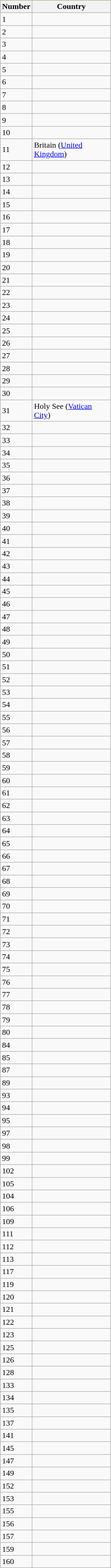<table class="wikitable mw-collapsible mw-collapsed">
<tr style="background:gold;">
<th scope="col" style="width: 50px;">Number</th>
<th scope="col" style="width: 150px;">Country</th>
</tr>
<tr>
<td>1</td>
<td></td>
</tr>
<tr>
<td>2</td>
<td></td>
</tr>
<tr>
<td>3</td>
<td></td>
</tr>
<tr>
<td>4</td>
<td></td>
</tr>
<tr>
<td>5</td>
<td></td>
</tr>
<tr>
<td>6</td>
<td></td>
</tr>
<tr>
<td>7</td>
<td></td>
</tr>
<tr>
<td>8</td>
<td></td>
</tr>
<tr>
<td>9</td>
<td></td>
</tr>
<tr>
<td>10</td>
<td></td>
</tr>
<tr>
<td>11</td>
<td> Britain (<a href='#'>United Kingdom</a>)</td>
</tr>
<tr>
<td>12</td>
<td></td>
</tr>
<tr>
<td>13</td>
<td></td>
</tr>
<tr>
<td>14</td>
<td></td>
</tr>
<tr>
<td>15</td>
<td></td>
</tr>
<tr>
<td>16</td>
<td></td>
</tr>
<tr>
<td>17</td>
<td></td>
</tr>
<tr>
<td>18</td>
<td></td>
</tr>
<tr>
<td>19</td>
<td></td>
</tr>
<tr>
<td>20</td>
<td></td>
</tr>
<tr>
<td>21</td>
<td></td>
</tr>
<tr>
<td>22</td>
<td></td>
</tr>
<tr>
<td>23</td>
<td></td>
</tr>
<tr>
<td>24</td>
<td></td>
</tr>
<tr>
<td>25</td>
<td></td>
</tr>
<tr>
<td>26</td>
<td></td>
</tr>
<tr>
<td>27</td>
<td></td>
</tr>
<tr>
<td>28</td>
<td></td>
</tr>
<tr>
<td>29</td>
<td></td>
</tr>
<tr>
<td>30</td>
<td></td>
</tr>
<tr>
<td>31</td>
<td>Holy See (<a href='#'>Vatican City</a>)</td>
</tr>
<tr>
<td>32</td>
<td></td>
</tr>
<tr>
<td>33</td>
<td></td>
</tr>
<tr>
<td>34</td>
<td></td>
</tr>
<tr>
<td>35</td>
<td></td>
</tr>
<tr>
<td>36</td>
<td></td>
</tr>
<tr>
<td>37</td>
<td></td>
</tr>
<tr>
<td>38</td>
<td></td>
</tr>
<tr>
<td>39</td>
<td></td>
</tr>
<tr>
<td>40</td>
<td></td>
</tr>
<tr>
<td>41</td>
<td></td>
</tr>
<tr>
<td>42</td>
<td></td>
</tr>
<tr>
<td>43</td>
<td></td>
</tr>
<tr>
<td>44</td>
<td></td>
</tr>
<tr>
<td>45</td>
<td></td>
</tr>
<tr>
<td>46</td>
<td></td>
</tr>
<tr>
<td>47</td>
<td></td>
</tr>
<tr>
<td>48</td>
<td></td>
</tr>
<tr>
<td>49</td>
<td></td>
</tr>
<tr>
<td>50</td>
<td></td>
</tr>
<tr>
<td>51</td>
<td></td>
</tr>
<tr>
<td>52</td>
<td></td>
</tr>
<tr>
<td>53</td>
<td></td>
</tr>
<tr>
<td>54</td>
<td></td>
</tr>
<tr>
<td>55</td>
<td></td>
</tr>
<tr>
<td>56</td>
<td></td>
</tr>
<tr>
<td>57</td>
<td></td>
</tr>
<tr>
<td>58</td>
<td></td>
</tr>
<tr>
<td>59</td>
<td></td>
</tr>
<tr>
<td>60</td>
<td></td>
</tr>
<tr>
<td>61</td>
<td></td>
</tr>
<tr>
<td>62</td>
<td></td>
</tr>
<tr>
<td>63</td>
<td></td>
</tr>
<tr>
<td>64</td>
<td></td>
</tr>
<tr>
<td>65</td>
<td></td>
</tr>
<tr>
<td>66</td>
<td></td>
</tr>
<tr>
<td>67</td>
<td></td>
</tr>
<tr>
<td>68</td>
<td></td>
</tr>
<tr>
<td>69</td>
<td></td>
</tr>
<tr>
<td>70</td>
<td></td>
</tr>
<tr>
<td>71</td>
<td></td>
</tr>
<tr>
<td>72</td>
<td></td>
</tr>
<tr>
<td>73</td>
<td></td>
</tr>
<tr>
<td>74</td>
<td></td>
</tr>
<tr>
<td>75</td>
<td></td>
</tr>
<tr>
<td>76</td>
<td></td>
</tr>
<tr>
<td>77</td>
<td></td>
</tr>
<tr>
<td>78</td>
<td></td>
</tr>
<tr>
<td>79</td>
<td></td>
</tr>
<tr>
<td>80</td>
<td></td>
</tr>
<tr>
<td>84</td>
<td></td>
</tr>
<tr>
<td>85</td>
<td></td>
</tr>
<tr>
<td>87</td>
<td></td>
</tr>
<tr>
<td>89</td>
<td></td>
</tr>
<tr>
<td>93</td>
<td></td>
</tr>
<tr>
<td>94</td>
<td></td>
</tr>
<tr>
<td>95</td>
<td></td>
</tr>
<tr>
<td>97</td>
<td></td>
</tr>
<tr>
<td>98</td>
<td></td>
</tr>
<tr>
<td>99</td>
<td></td>
</tr>
<tr>
<td>102</td>
<td></td>
</tr>
<tr>
<td>105</td>
<td></td>
</tr>
<tr>
<td>104</td>
<td></td>
</tr>
<tr>
<td>106</td>
<td></td>
</tr>
<tr>
<td>109</td>
<td></td>
</tr>
<tr>
<td>111</td>
<td></td>
</tr>
<tr>
<td>112</td>
<td></td>
</tr>
<tr>
<td>113</td>
<td></td>
</tr>
<tr>
<td>117</td>
<td></td>
</tr>
<tr>
<td>119</td>
<td></td>
</tr>
<tr>
<td>120</td>
<td></td>
</tr>
<tr>
<td>121</td>
<td></td>
</tr>
<tr>
<td>122</td>
<td></td>
</tr>
<tr>
<td>123</td>
<td></td>
</tr>
<tr>
<td>125</td>
<td></td>
</tr>
<tr>
<td>126</td>
<td></td>
</tr>
<tr>
<td>128</td>
<td></td>
</tr>
<tr>
<td>133</td>
<td></td>
</tr>
<tr>
<td>134</td>
<td></td>
</tr>
<tr>
<td>135</td>
<td></td>
</tr>
<tr>
<td>137</td>
<td></td>
</tr>
<tr>
<td>141</td>
<td></td>
</tr>
<tr>
<td>145</td>
<td></td>
</tr>
<tr>
<td>147</td>
<td></td>
</tr>
<tr>
<td>149</td>
<td></td>
</tr>
<tr>
<td>152</td>
<td></td>
</tr>
<tr>
<td>153</td>
<td></td>
</tr>
<tr>
<td>155</td>
<td></td>
</tr>
<tr>
<td>156</td>
<td></td>
</tr>
<tr>
<td>157</td>
<td></td>
</tr>
<tr>
<td>159</td>
<td></td>
</tr>
<tr>
<td>160</td>
<td></td>
</tr>
</table>
